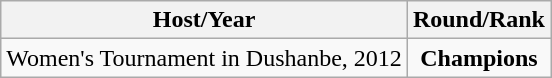<table class="wikitable" style="text-align: center;">
<tr>
<th>Host/Year</th>
<th>Round/Rank</th>
</tr>
<tr>
<td> Women's Tournament in Dushanbe, 2012</td>
<td><strong>Champions</strong></td>
</tr>
</table>
